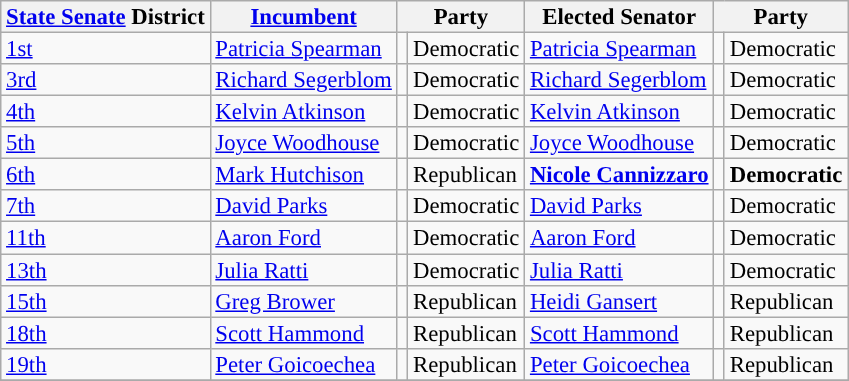<table class="sortable wikitable" style="font-size:95%;line-height:14px;">
<tr>
<th class="sortable"><a href='#'>State Senate</a> District</th>
<th class="unsortable"><a href='#'>Incumbent</a></th>
<th colspan="2">Party</th>
<th class="unsortable">Elected Senator</th>
<th colspan="2">Party</th>
</tr>
<tr>
<td><a href='#'>1st</a></td>
<td><a href='#'>Patricia Spearman</a></td>
<td style="background:"></td>
<td>Democratic</td>
<td><a href='#'>Patricia Spearman</a></td>
<td style="background:"></td>
<td>Democratic</td>
</tr>
<tr>
<td><a href='#'>3rd</a></td>
<td><a href='#'>Richard Segerblom</a></td>
<td style="background:"></td>
<td>Democratic</td>
<td><a href='#'>Richard Segerblom</a></td>
<td style="background:"></td>
<td>Democratic</td>
</tr>
<tr>
<td><a href='#'>4th</a></td>
<td><a href='#'>Kelvin Atkinson</a></td>
<td style="background:"></td>
<td>Democratic</td>
<td><a href='#'>Kelvin Atkinson</a></td>
<td style="background:"></td>
<td>Democratic</td>
</tr>
<tr>
<td><a href='#'>5th</a></td>
<td><a href='#'>Joyce Woodhouse</a></td>
<td style="background:"></td>
<td>Democratic</td>
<td><a href='#'>Joyce Woodhouse</a></td>
<td style="background:"></td>
<td>Democratic</td>
</tr>
<tr>
<td><a href='#'>6th</a></td>
<td><a href='#'>Mark Hutchison</a></td>
<td style="background:"></td>
<td>Republican</td>
<td><strong><a href='#'>Nicole Cannizzaro</a></strong></td>
<td style="background:"></td>
<td><strong>Democratic</strong></td>
</tr>
<tr>
<td><a href='#'>7th</a></td>
<td><a href='#'>David Parks</a></td>
<td style="background:"></td>
<td>Democratic</td>
<td><a href='#'>David Parks</a></td>
<td style="background:"></td>
<td>Democratic</td>
</tr>
<tr>
<td><a href='#'>11th</a></td>
<td><a href='#'>Aaron Ford</a></td>
<td style="background:"></td>
<td>Democratic</td>
<td><a href='#'>Aaron Ford</a></td>
<td style="background:"></td>
<td>Democratic</td>
</tr>
<tr>
<td><a href='#'>13th</a></td>
<td><a href='#'>Julia Ratti</a></td>
<td style="background:"></td>
<td>Democratic</td>
<td><a href='#'>Julia Ratti</a></td>
<td style="background:"></td>
<td>Democratic</td>
</tr>
<tr>
<td><a href='#'>15th</a></td>
<td><a href='#'>Greg Brower</a></td>
<td style="background:"></td>
<td>Republican</td>
<td><a href='#'>Heidi Gansert</a></td>
<td style="background:"></td>
<td>Republican</td>
</tr>
<tr>
<td><a href='#'>18th</a></td>
<td><a href='#'>Scott Hammond</a></td>
<td style="background:"></td>
<td>Republican</td>
<td><a href='#'>Scott Hammond</a></td>
<td style="background:"></td>
<td>Republican</td>
</tr>
<tr>
<td><a href='#'>19th</a></td>
<td><a href='#'>Peter Goicoechea</a></td>
<td style="background:"></td>
<td>Republican</td>
<td><a href='#'>Peter Goicoechea</a></td>
<td style="background:"></td>
<td>Republican</td>
</tr>
<tr>
</tr>
</table>
